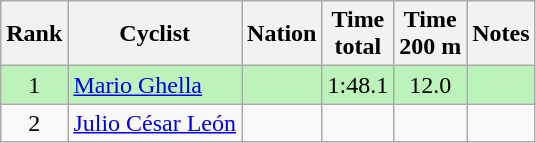<table class="wikitable sortable" style="text-align:center">
<tr>
<th>Rank</th>
<th>Cyclist</th>
<th>Nation</th>
<th>Time<br>total</th>
<th>Time<br>200 m</th>
<th>Notes</th>
</tr>
<tr bgcolor=bbf3bb>
<td>1</td>
<td align=left><a href='#'>Mario Ghella</a></td>
<td align=left></td>
<td>1:48.1</td>
<td>12.0</td>
<td></td>
</tr>
<tr>
<td>2</td>
<td align=left><a href='#'>Julio César León</a></td>
<td align=left></td>
<td></td>
<td></td>
<td></td>
</tr>
</table>
